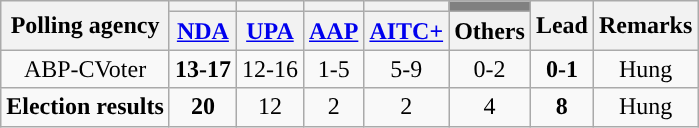<table class="wikitable sortable" style="text-align:center">
<tr>
<th rowspan="2">Polling agency</th>
<th style="background:"></th>
<th style="background:"></th>
<th style="background:"></th>
<th style="background:"></th>
<th style="background:gray;"></th>
<th rowspan="2">Lead</th>
<th rowspan="2">Remarks</th>
</tr>
<tr>
<th><a href='#'>NDA</a></th>
<th><a href='#'>UPA</a></th>
<th><a href='#'>AAP</a></th>
<th><a href='#'>AITC+</a></th>
<th>Others</th>
</tr>
<tr>
<td>ABP-CVoter</td>
<td><strong>13-17</strong></td>
<td>12-16</td>
<td>1-5</td>
<td>5-9</td>
<td>0-2</td>
<td><strong>0-1</strong></td>
<td>Hung</td>
</tr>
<tr>
<td style="background:"><strong>Election results</strong></td>
<td><strong>20</strong></td>
<td style="background:">12</td>
<td style="background:">2</td>
<td style="background:">2</td>
<td style="background:">4</td>
<td><strong>8</strong></td>
<td style="background:">Hung</td>
</tr>
</table>
